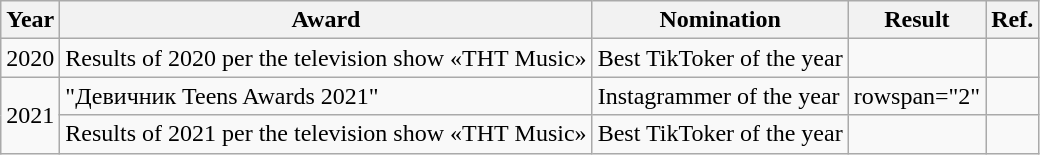<table class="wikitable">
<tr>
<th>Year</th>
<th>Award</th>
<th>Nomination</th>
<th>Result</th>
<th>Ref.</th>
</tr>
<tr>
<td align="center">2020</td>
<td>Results of 2020 per the television show «ТНТ Music»</td>
<td>Best TikToker of the year</td>
<td></td>
<td align="center"></td>
</tr>
<tr>
<td rowspan="2">2021</td>
<td>"Девичник Teens Awards 2021"</td>
<td>Instagrammer of the year</td>
<td>rowspan="2" </td>
<td align="center"></td>
</tr>
<tr>
<td>Results of 2021 per the television show «ТНТ Music»</td>
<td>Best TikToker of the year</td>
<td align="center"></td>
</tr>
</table>
